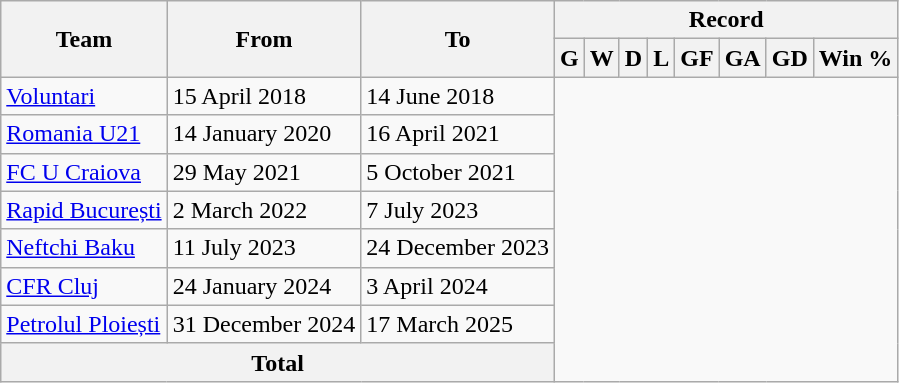<table class="wikitable" style="text-align: center">
<tr>
<th rowspan=2>Team</th>
<th rowspan=2>From</th>
<th rowspan=2>To</th>
<th colspan=8>Record</th>
</tr>
<tr>
<th>G</th>
<th>W</th>
<th>D</th>
<th>L</th>
<th>GF</th>
<th>GA</th>
<th>GD</th>
<th>Win %</th>
</tr>
<tr>
<td align=left> <a href='#'>Voluntari</a></td>
<td align=left>15 April 2018</td>
<td align=left>14 June 2018<br></td>
</tr>
<tr>
<td align=left> <a href='#'>Romania U21</a></td>
<td align=left>14 January 2020</td>
<td align=left>16 April 2021<br></td>
</tr>
<tr>
<td align=left> <a href='#'>FC U Craiova</a></td>
<td align=left>29 May 2021</td>
<td align=left>5 October 2021<br></td>
</tr>
<tr>
<td align=left> <a href='#'>Rapid București</a></td>
<td align=left>2 March 2022</td>
<td align=left>7 July 2023<br></td>
</tr>
<tr>
<td align=left> <a href='#'>Neftchi Baku</a></td>
<td align=left>11 July 2023</td>
<td align=left>24 December 2023<br></td>
</tr>
<tr>
<td align=left> <a href='#'>CFR Cluj</a></td>
<td align=left>24 January 2024</td>
<td align=left>3 April 2024<br></td>
</tr>
<tr>
<td align=left> <a href='#'>Petrolul Ploiești</a></td>
<td align=left>31 December 2024</td>
<td align=left>17 March 2025<br></td>
</tr>
<tr>
<th colspan="3">Total<br></th>
</tr>
</table>
